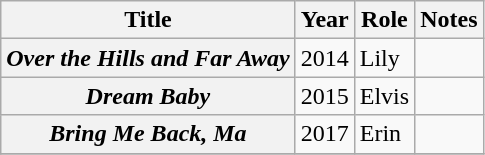<table class="wikitable plainrowheaders sortable">
<tr>
<th scope="col">Title</th>
<th scope="col">Year</th>
<th scope="col">Role</th>
<th scope="col">Notes</th>
</tr>
<tr>
<th scope="row"><em>Over the Hills and Far Away</em></th>
<td>2014</td>
<td>Lily</td>
<td></td>
</tr>
<tr>
<th scope="row"><em>Dream Baby</em></th>
<td>2015</td>
<td>Elvis</td>
<td></td>
</tr>
<tr>
<th scope="row"><em>Bring Me Back, Ma</em></th>
<td>2017</td>
<td>Erin</td>
<td></td>
</tr>
<tr>
</tr>
</table>
